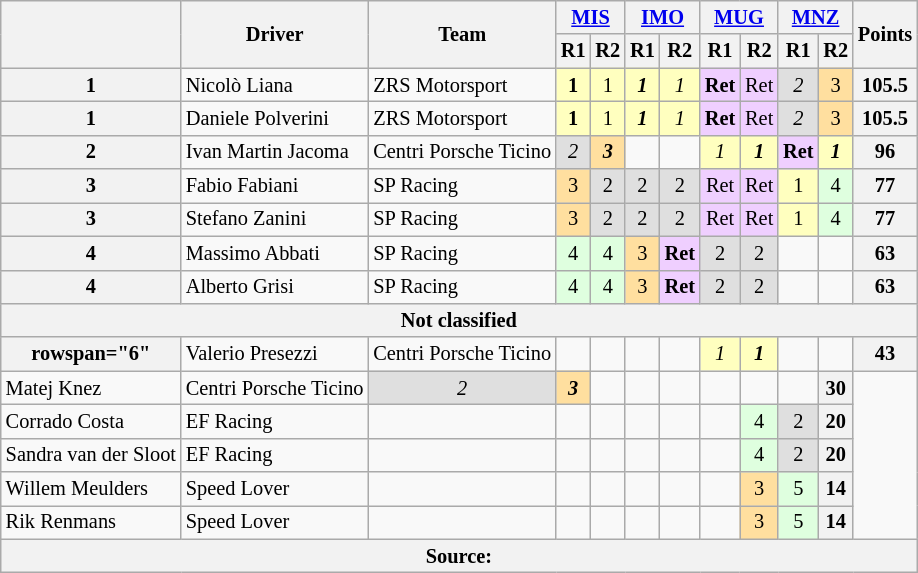<table class="wikitable" style="font-size:85%; text-align:center;">
<tr>
<th rowspan="2"></th>
<th rowspan="2">Driver</th>
<th rowspan="2">Team</th>
<th colspan="2"><a href='#'>MIS</a><br></th>
<th colspan="2"><a href='#'>IMO</a><br></th>
<th colspan="2"><a href='#'>MUG</a><br></th>
<th colspan="2"><a href='#'>MNZ</a><br></th>
<th rowspan="2">Points</th>
</tr>
<tr>
<th>R1</th>
<th>R2</th>
<th>R1</th>
<th>R2</th>
<th>R1</th>
<th>R2</th>
<th>R1</th>
<th>R2</th>
</tr>
<tr>
<th>1</th>
<td style="text-align:left"> Nicolò Liana</td>
<td style="text-align:left"> ZRS Motorsport</td>
<td style="background:#FFFFBF"><strong>1</strong></td>
<td style="background:#FFFFBF">1</td>
<td style="background:#FFFFBF"><strong><em>1</em></strong></td>
<td style="background:#FFFFBF"><em>1</em></td>
<td style="background:#EFCFFF"><strong>Ret</strong></td>
<td style="background:#EFCFFF">Ret</td>
<td style="background:#DFDFDF"><em>2</em></td>
<td style="background:#FFDF9F">3</td>
<th>105.5</th>
</tr>
<tr>
<th>1</th>
<td style="text-align:left"> Daniele Polverini</td>
<td style="text-align:left"> ZRS Motorsport</td>
<td style="background:#FFFFBF"><strong>1</strong></td>
<td style="background:#FFFFBF">1</td>
<td style="background:#FFFFBF"><strong><em>1</em></strong></td>
<td style="background:#FFFFBF"><em>1</em></td>
<td style="background:#EFCFFF"><strong>Ret</strong></td>
<td style="background:#EFCFFF">Ret</td>
<td style="background:#DFDFDF"><em>2</em></td>
<td style="background:#FFDF9F">3</td>
<th>105.5</th>
</tr>
<tr>
<th>2</th>
<td style="text-align:left"> Ivan Martin Jacoma</td>
<td style="text-align:left"> Centri Porsche Ticino</td>
<td style="background:#DFDFDF"><em>2</em></td>
<td style="background:#FFDF9F"><strong><em>3</em></strong></td>
<td style="background:#"></td>
<td style="background:#"></td>
<td style="background:#FFFFBF"><em>1</em></td>
<td style="background:#FFFFBF"><strong><em>1</em></strong></td>
<td style="background:#EFCFFF"><strong>Ret</strong></td>
<td style="background:#FFFFBF"><strong><em>1</em></strong></td>
<th>96</th>
</tr>
<tr>
<th>3</th>
<td style="text-align:left"> Fabio Fabiani</td>
<td style="text-align:left"> SP Racing</td>
<td style="background:#FFDF9F">3</td>
<td style="background:#DFDFDF">2</td>
<td style="background:#DFDFDF">2</td>
<td style="background:#DFDFDF">2</td>
<td style="background:#EFCFFF">Ret</td>
<td style="background:#EFCFFF">Ret</td>
<td style="background:#FFFFBF">1</td>
<td style="background:#DFFFDF">4</td>
<th>77</th>
</tr>
<tr>
<th>3</th>
<td style="text-align:left"> Stefano Zanini</td>
<td style="text-align:left"> SP Racing</td>
<td style="background:#FFDF9F">3</td>
<td style="background:#DFDFDF">2</td>
<td style="background:#DFDFDF">2</td>
<td style="background:#DFDFDF">2</td>
<td style="background:#EFCFFF">Ret</td>
<td style="background:#EFCFFF">Ret</td>
<td style="background:#FFFFBF">1</td>
<td style="background:#DFFFDF">4</td>
<th>77</th>
</tr>
<tr>
<th>4</th>
<td style="text-align:left"> Massimo Abbati</td>
<td style="text-align:left"> SP Racing</td>
<td style="background:#DFFFDF">4</td>
<td style="background:#DFFFDF">4</td>
<td style="background:#FFDF9F">3</td>
<td style="background:#EFCFFF"><strong>Ret</strong></td>
<td style="background:#DFDFDF">2</td>
<td style="background:#DFDFDF">2</td>
<td style="background:#"></td>
<td style="background:#"></td>
<th>63</th>
</tr>
<tr>
<th>4</th>
<td style="text-align:left"> Alberto Grisi</td>
<td style="text-align:left"> SP Racing</td>
<td style="background:#DFFFDF">4</td>
<td style="background:#DFFFDF">4</td>
<td style="background:#FFDF9F">3</td>
<td style="background:#EFCFFF"><strong>Ret</strong></td>
<td style="background:#DFDFDF">2</td>
<td style="background:#DFDFDF">2</td>
<td style="background:#"></td>
<td style="background:#"></td>
<th>63</th>
</tr>
<tr>
<th colspan="12">Not classified</th>
</tr>
<tr>
<th>rowspan="6" </th>
<td style="text-align:left"> Valerio Presezzi</td>
<td style="text-align:left"> Centri Porsche Ticino</td>
<td style="background:#"></td>
<td style="background:#"></td>
<td style="background:#"></td>
<td style="background:#"></td>
<td style="background:#FFFFBF"><em>1</em></td>
<td style="background:#FFFFBF"><strong><em>1</em></strong></td>
<td style="background:#"></td>
<td style="background:#"></td>
<th>43</th>
</tr>
<tr>
<td style="text-align:left"> Matej Knez</td>
<td style="text-align:left"> Centri Porsche Ticino</td>
<td style="background:#DFDFDF"><em>2</em></td>
<td style="background:#FFDF9F"><strong><em>3</em></strong></td>
<td style="background:#"></td>
<td style="background:#"></td>
<td style="background:#"></td>
<td style="background:#"></td>
<td style="background:#"></td>
<td style="background:#"></td>
<th>30</th>
</tr>
<tr>
<td style="text-align:left"> Corrado Costa</td>
<td style="text-align:left"> EF Racing</td>
<td style="background:#"></td>
<td style="background:#"></td>
<td style="background:#"></td>
<td style="background:#"></td>
<td style="background:#"></td>
<td style="background:#"></td>
<td style="background:#DFFFDF">4</td>
<td style="background:#DFDFDF">2</td>
<th>20</th>
</tr>
<tr>
<td style="text-align:left"> Sandra van der Sloot</td>
<td style="text-align:left"> EF Racing</td>
<td style="background:#"></td>
<td style="background:#"></td>
<td style="background:#"></td>
<td style="background:#"></td>
<td style="background:#"></td>
<td style="background:#"></td>
<td style="background:#DFFFDF">4</td>
<td style="background:#DFDFDF">2</td>
<th>20</th>
</tr>
<tr>
<td style="text-align:left"> Willem Meulders</td>
<td style="text-align:left"> Speed Lover</td>
<td style="background:#"></td>
<td style="background:#"></td>
<td style="background:#"></td>
<td style="background:#"></td>
<td style="background:#"></td>
<td style="background:#"></td>
<td style="background:#FFDF9F">3</td>
<td style="background:#DFFFDF">5</td>
<th>14</th>
</tr>
<tr>
<td style="text-align:left"> Rik Renmans</td>
<td style="text-align:left"> Speed Lover</td>
<td style="background:#"></td>
<td style="background:#"></td>
<td style="background:#"></td>
<td style="background:#"></td>
<td style="background:#"></td>
<td style="background:#"></td>
<td style="background:#FFDF9F">3</td>
<td style="background:#DFFFDF">5</td>
<th>14</th>
</tr>
<tr>
<th colspan="12">Source:</th>
</tr>
</table>
